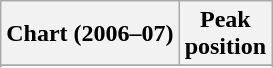<table class="wikitable sortable plainrowheaders">
<tr>
<th>Chart (2006–07)</th>
<th>Peak<br>position</th>
</tr>
<tr>
</tr>
<tr>
</tr>
</table>
